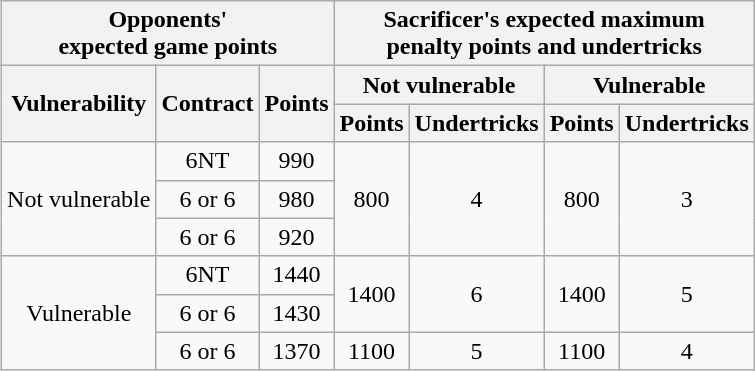<table class="wikitable" style="text-align:center; float:right; margin-left:1.0em;">
<tr>
<th colspan=3>Opponents'<br>expected game points</th>
<th colspan=4>Sacrificer's expected maximum<br>penalty points and undertricks</th>
</tr>
<tr>
<th rowspan=2>Vulnerability</th>
<th rowspan=2>Contract</th>
<th rowspan=2>Points</th>
<th colspan=2>Not vulnerable</th>
<th colspan=2>Vulnerable</th>
</tr>
<tr>
<th>Points</th>
<th>Undertricks</th>
<th>Points</th>
<th>Undertricks</th>
</tr>
<tr>
<td rowspan=3>Not vulnerable</td>
<td>6NT</td>
<td>990</td>
<td rowspan=3>800</td>
<td rowspan=3>4</td>
<td rowspan=3>800</td>
<td rowspan=3>3</td>
</tr>
<tr>
<td>6 or 6</td>
<td>980</td>
</tr>
<tr>
<td>6 or 6</td>
<td>920</td>
</tr>
<tr>
<td rowspan=3>Vulnerable</td>
<td>6NT</td>
<td>1440</td>
<td rowspan=2>1400</td>
<td rowspan=2>6</td>
<td rowspan=2>1400</td>
<td rowspan=2>5</td>
</tr>
<tr>
<td>6 or 6</td>
<td>1430</td>
</tr>
<tr>
<td>6 or 6</td>
<td>1370</td>
<td>1100</td>
<td>5</td>
<td>1100</td>
<td>4</td>
</tr>
</table>
